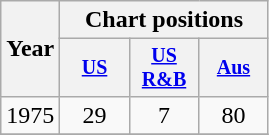<table class="wikitable" style="text-align:center;">
<tr>
<th rowspan="2">Year</th>
<th colspan="3">Chart positions</th>
</tr>
<tr style="font-size:smaller;">
<th width="40"><a href='#'>US</a></th>
<th width="40"><a href='#'>US<br>R&B</a></th>
<th width="40"><a href='#'>Aus</a></th>
</tr>
<tr>
<td>1975</td>
<td>29</td>
<td>7</td>
<td>80</td>
</tr>
<tr>
</tr>
</table>
